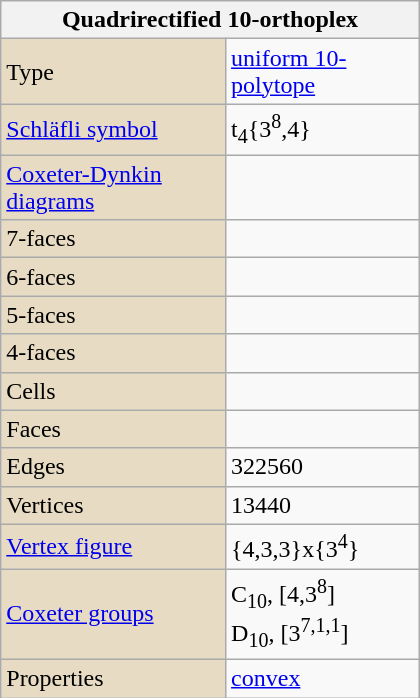<table class="wikitable" align="right" style="margin-left:10px" width="280">
<tr>
<th bgcolor=#e7dcc3 colspan=2>Quadrirectified 10-orthoplex</th>
</tr>
<tr>
<td bgcolor=#e7dcc3>Type</td>
<td><a href='#'>uniform 10-polytope</a></td>
</tr>
<tr>
<td bgcolor=#e7dcc3><a href='#'>Schläfli symbol</a></td>
<td>t<sub>4</sub>{3<sup>8</sup>,4}</td>
</tr>
<tr>
<td bgcolor=#e7dcc3><a href='#'>Coxeter-Dynkin diagrams</a></td>
<td><br></td>
</tr>
<tr>
<td bgcolor=#e7dcc3>7-faces</td>
<td></td>
</tr>
<tr>
<td bgcolor=#e7dcc3>6-faces</td>
<td></td>
</tr>
<tr>
<td bgcolor=#e7dcc3>5-faces</td>
<td></td>
</tr>
<tr>
<td bgcolor=#e7dcc3>4-faces</td>
<td></td>
</tr>
<tr>
<td bgcolor=#e7dcc3>Cells</td>
<td></td>
</tr>
<tr>
<td bgcolor=#e7dcc3>Faces</td>
<td></td>
</tr>
<tr>
<td bgcolor=#e7dcc3>Edges</td>
<td>322560</td>
</tr>
<tr>
<td bgcolor=#e7dcc3>Vertices</td>
<td>13440</td>
</tr>
<tr>
<td bgcolor=#e7dcc3><a href='#'>Vertex figure</a></td>
<td>{4,3,3}x{3<sup>4</sup>}</td>
</tr>
<tr>
<td bgcolor=#e7dcc3><a href='#'>Coxeter groups</a></td>
<td>C<sub>10</sub>, [4,3<sup>8</sup>]<br>D<sub>10</sub>, [3<sup>7,1,1</sup>]</td>
</tr>
<tr>
<td bgcolor=#e7dcc3>Properties</td>
<td><a href='#'>convex</a></td>
</tr>
</table>
